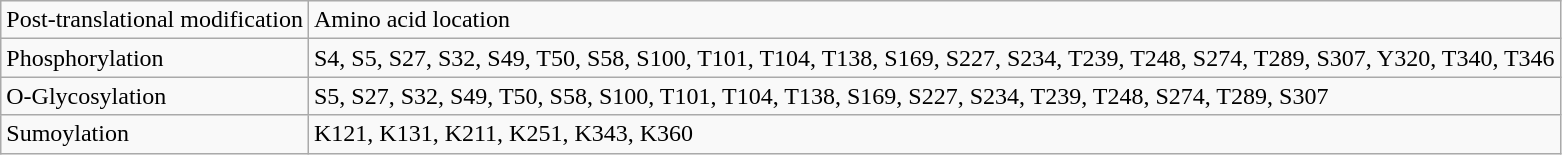<table class="wikitable">
<tr>
<td>Post-translational modification</td>
<td>Amino acid location</td>
</tr>
<tr>
<td>Phosphorylation</td>
<td>S4, S5, S27, S32, S49, T50, S58, S100, T101, T104, T138, S169, S227,  S234, T239, T248, S274, T289, S307, Y320, T340, T346</td>
</tr>
<tr>
<td>O-Glycosylation</td>
<td>S5, S27, S32, S49, T50, S58, S100, T101, T104, T138, S169, S227, S234,  T239, T248, S274, T289, S307</td>
</tr>
<tr>
<td>Sumoylation</td>
<td>K121, K131, K211, K251, K343, K360</td>
</tr>
</table>
